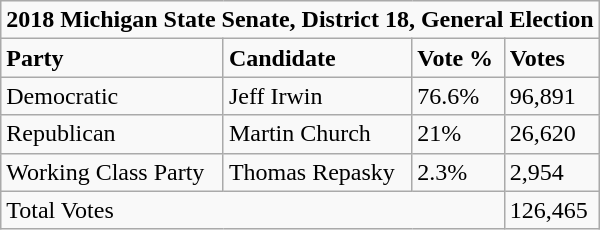<table class="wikitable">
<tr>
<td colspan="4"><strong>2018 Michigan State Senate, District 18, General Election</strong></td>
</tr>
<tr>
<td><strong>Party</strong></td>
<td><strong>Candidate</strong></td>
<td><strong>Vote %</strong></td>
<td><strong>Votes</strong></td>
</tr>
<tr>
<td>Democratic</td>
<td>Jeff Irwin</td>
<td>76.6%</td>
<td>96,891</td>
</tr>
<tr>
<td>Republican</td>
<td>Martin Church</td>
<td>21%</td>
<td>26,620</td>
</tr>
<tr>
<td>Working Class Party</td>
<td>Thomas Repasky</td>
<td>2.3%</td>
<td>2,954</td>
</tr>
<tr>
<td colspan="3">Total Votes</td>
<td>126,465</td>
</tr>
</table>
